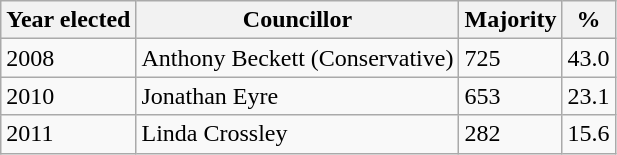<table class="wikitable">
<tr>
<th>Year elected</th>
<th>Councillor</th>
<th>Majority</th>
<th>%</th>
</tr>
<tr>
<td>2008</td>
<td>Anthony Beckett (Conservative)</td>
<td>725</td>
<td>43.0</td>
</tr>
<tr>
<td>2010</td>
<td>Jonathan Eyre</td>
<td>653</td>
<td>23.1</td>
</tr>
<tr>
<td>2011</td>
<td>Linda Crossley</td>
<td>282</td>
<td>15.6</td>
</tr>
</table>
